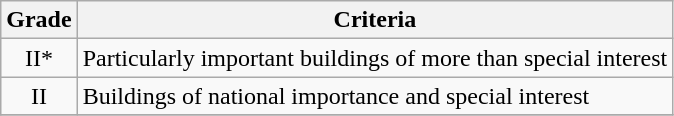<table class="wikitable" border="1">
<tr>
<th>Grade</th>
<th>Criteria</th>
</tr>
<tr>
<td align="center" >II*</td>
<td>Particularly important buildings of more than special interest</td>
</tr>
<tr>
<td align="center" >II</td>
<td>Buildings of national importance and special interest</td>
</tr>
<tr>
</tr>
</table>
